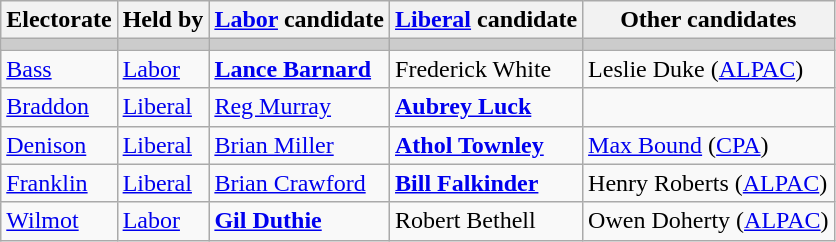<table class="wikitable">
<tr>
<th>Electorate</th>
<th>Held by</th>
<th><a href='#'>Labor</a> candidate</th>
<th><a href='#'>Liberal</a> candidate</th>
<th>Other candidates</th>
</tr>
<tr bgcolor="#cccccc">
<td></td>
<td></td>
<td></td>
<td></td>
<td></td>
</tr>
<tr>
<td><a href='#'>Bass</a></td>
<td><a href='#'>Labor</a></td>
<td><strong><a href='#'>Lance Barnard</a></strong></td>
<td>Frederick White</td>
<td>Leslie Duke (<a href='#'>ALPAC</a>)</td>
</tr>
<tr>
<td><a href='#'>Braddon</a></td>
<td><a href='#'>Liberal</a></td>
<td><a href='#'>Reg Murray</a></td>
<td><strong><a href='#'>Aubrey Luck</a></strong></td>
<td></td>
</tr>
<tr>
<td><a href='#'>Denison</a></td>
<td><a href='#'>Liberal</a></td>
<td><a href='#'>Brian Miller</a></td>
<td><strong><a href='#'>Athol Townley</a></strong></td>
<td><a href='#'>Max Bound</a> (<a href='#'>CPA</a>)</td>
</tr>
<tr>
<td><a href='#'>Franklin</a></td>
<td><a href='#'>Liberal</a></td>
<td><a href='#'>Brian Crawford</a></td>
<td><strong><a href='#'>Bill Falkinder</a></strong></td>
<td>Henry Roberts (<a href='#'>ALPAC</a>)</td>
</tr>
<tr>
<td><a href='#'>Wilmot</a></td>
<td><a href='#'>Labor</a></td>
<td><strong><a href='#'>Gil Duthie</a></strong></td>
<td>Robert Bethell</td>
<td>Owen Doherty (<a href='#'>ALPAC</a>)</td>
</tr>
</table>
